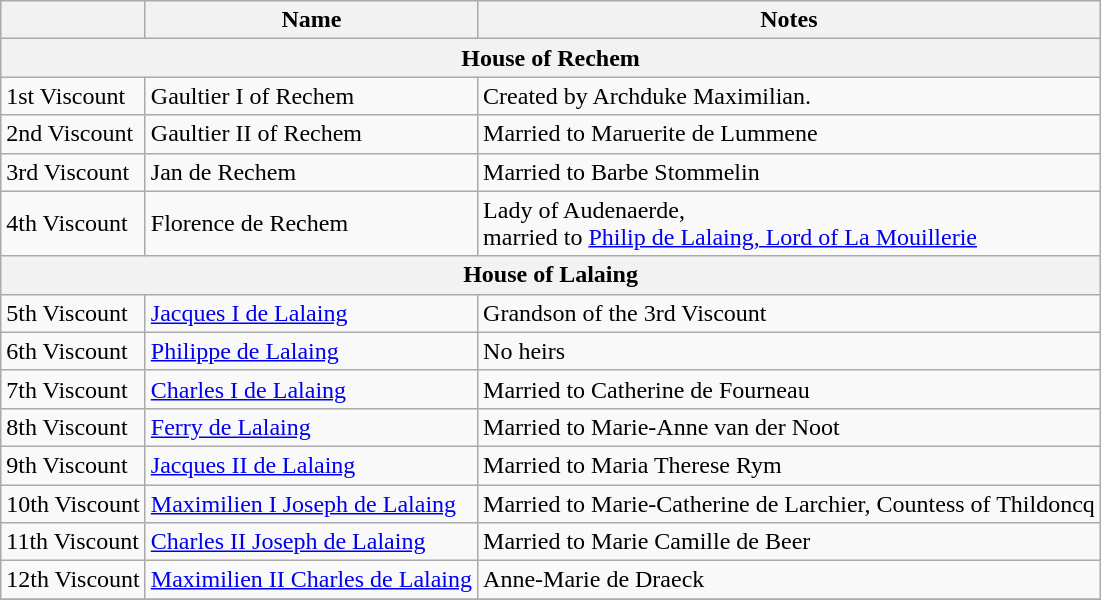<table class="wikitable">
<tr>
<th></th>
<th>Name</th>
<th>Notes</th>
</tr>
<tr>
<th colspan="3"><strong>House of Rechem</strong></th>
</tr>
<tr>
<td>1st Viscount</td>
<td>Gaultier I of Rechem</td>
<td>Created by Archduke Maximilian.</td>
</tr>
<tr>
<td>2nd Viscount</td>
<td>Gaultier II of Rechem</td>
<td>Married to Maruerite de Lummene</td>
</tr>
<tr>
<td>3rd Viscount</td>
<td>Jan de Rechem</td>
<td>Married to Barbe Stommelin</td>
</tr>
<tr>
<td>4th Viscount</td>
<td>Florence de Rechem</td>
<td>Lady of Audenaerde,<br>married to <a href='#'>Philip de Lalaing, Lord of La Mouillerie</a></td>
</tr>
<tr>
<th colspan="3"><strong>House of Lalaing</strong></th>
</tr>
<tr>
<td>5th Viscount</td>
<td><a href='#'>Jacques I de Lalaing</a></td>
<td>Grandson of the 3rd Viscount</td>
</tr>
<tr>
<td>6th Viscount</td>
<td><a href='#'>Philippe de Lalaing</a></td>
<td>No heirs</td>
</tr>
<tr>
<td>7th Viscount</td>
<td><a href='#'>Charles I de Lalaing</a></td>
<td>Married to Catherine de Fourneau</td>
</tr>
<tr>
<td>8th Viscount</td>
<td><a href='#'>Ferry de Lalaing</a></td>
<td>Married to Marie-Anne van der Noot</td>
</tr>
<tr>
<td>9th Viscount</td>
<td><a href='#'>Jacques II de Lalaing</a></td>
<td>Married to Maria Therese Rym</td>
</tr>
<tr>
<td>10th Viscount</td>
<td><a href='#'>Maximilien I Joseph de Lalaing</a></td>
<td>Married to Marie-Catherine de Larchier, Countess of Thildoncq</td>
</tr>
<tr>
<td>11th Viscount</td>
<td><a href='#'>Charles II Joseph de Lalaing</a></td>
<td>Married to Marie Camille de Beer</td>
</tr>
<tr>
<td>12th Viscount</td>
<td><a href='#'>Maximilien II Charles de Lalaing</a></td>
<td>Anne-Marie de Draeck</td>
</tr>
<tr>
</tr>
</table>
